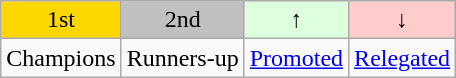<table class="wikitable" style="text-align:center">
<tr>
<td bgcolor=gold>1st</td>
<td bgcolor=silver>2nd</td>
<td bgcolor="#DDFFDD">↑</td>
<td bgcolor="#FFCCCC">↓</td>
</tr>
<tr>
<td>Champions</td>
<td>Runners-up</td>
<td><a href='#'>Promoted</a></td>
<td><a href='#'>Relegated</a></td>
</tr>
</table>
